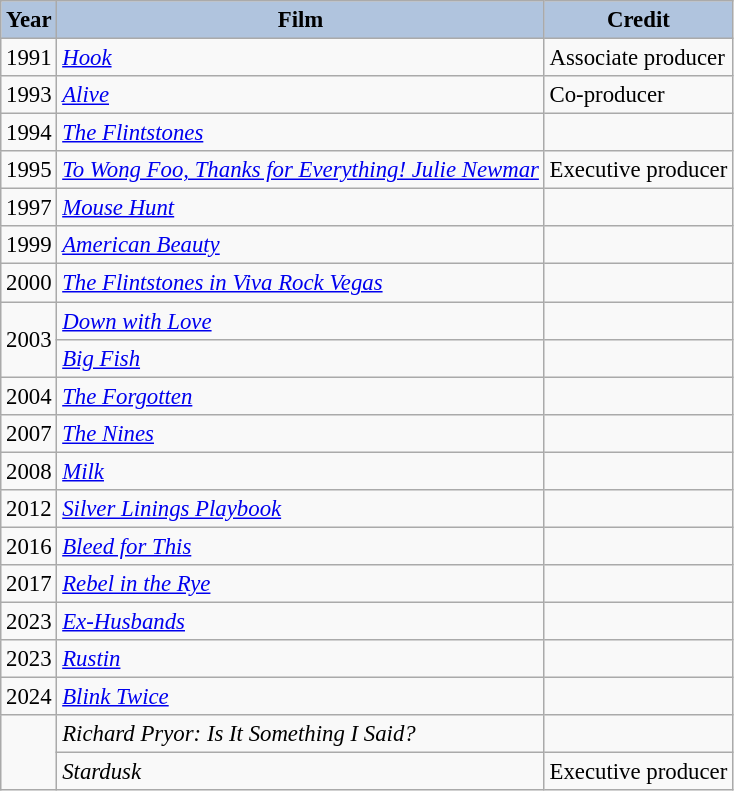<table class="wikitable" style="font-size:95%;">
<tr>
<th style="background:#B0C4DE;">Year</th>
<th style="background:#B0C4DE;">Film</th>
<th style="background:#B0C4DE;">Credit</th>
</tr>
<tr>
<td>1991</td>
<td><em><a href='#'>Hook</a></em></td>
<td>Associate producer</td>
</tr>
<tr>
<td>1993</td>
<td><em><a href='#'>Alive</a></em></td>
<td>Co-producer</td>
</tr>
<tr>
<td>1994</td>
<td><em><a href='#'>The Flintstones</a></em></td>
<td></td>
</tr>
<tr>
<td>1995</td>
<td><em><a href='#'>To Wong Foo, Thanks for Everything! Julie Newmar</a></em></td>
<td>Executive producer</td>
</tr>
<tr>
<td>1997</td>
<td><em><a href='#'>Mouse Hunt</a></em></td>
<td></td>
</tr>
<tr>
<td>1999</td>
<td><em><a href='#'>American Beauty</a></em></td>
<td></td>
</tr>
<tr>
<td>2000</td>
<td><em><a href='#'>The Flintstones in Viva Rock Vegas</a></em></td>
<td></td>
</tr>
<tr>
<td rowspan=2>2003</td>
<td><em><a href='#'>Down with Love</a></em></td>
<td></td>
</tr>
<tr>
<td><em><a href='#'>Big Fish</a></em></td>
<td></td>
</tr>
<tr>
<td>2004</td>
<td><em><a href='#'>The Forgotten</a></em></td>
<td></td>
</tr>
<tr>
<td>2007</td>
<td><em><a href='#'>The Nines</a></em></td>
<td></td>
</tr>
<tr>
<td>2008</td>
<td><em><a href='#'>Milk</a></em></td>
<td></td>
</tr>
<tr>
<td>2012</td>
<td><em><a href='#'>Silver Linings Playbook</a></em></td>
<td></td>
</tr>
<tr>
<td>2016</td>
<td><em><a href='#'>Bleed for This</a></em></td>
<td></td>
</tr>
<tr>
<td>2017</td>
<td><em><a href='#'>Rebel in the Rye</a></em></td>
<td></td>
</tr>
<tr>
<td>2023</td>
<td><em><a href='#'>Ex-Husbands</a></em></td>
<td></td>
</tr>
<tr>
<td>2023</td>
<td><em><a href='#'>Rustin</a></em></td>
<td></td>
</tr>
<tr>
<td>2024</td>
<td><em><a href='#'>Blink Twice</a></em></td>
</tr>
<tr>
<td rowspan=2 style="text-align:center;"></td>
<td><em>Richard Pryor: Is It Something I Said?</em></td>
<td></td>
</tr>
<tr>
<td><em>Stardusk</em></td>
<td>Executive producer</td>
</tr>
</table>
